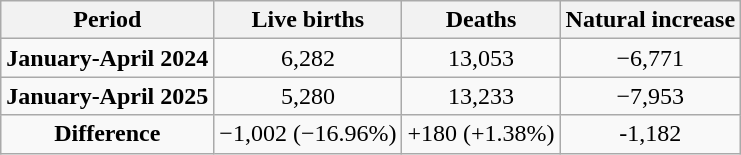<table class="wikitable" style="text-align:center;">
<tr>
<th>Period</th>
<th>Live births</th>
<th>Deaths</th>
<th>Natural increase</th>
</tr>
<tr>
<td><strong>January-April 2024</strong></td>
<td>6,282</td>
<td>13,053</td>
<td>−6,771</td>
</tr>
<tr>
<td><strong>January-April 2025</strong></td>
<td>5,280</td>
<td>13,233</td>
<td>−7,953</td>
</tr>
<tr>
<td><strong>Difference</strong></td>
<td> −1,002 (−16.96%)</td>
<td> +180 (+1.38%)</td>
<td> -1,182</td>
</tr>
</table>
